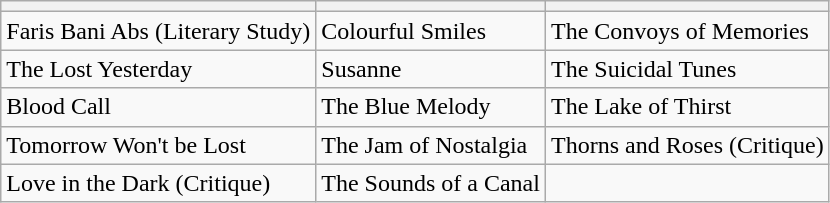<table class="wikitable">
<tr>
<th></th>
<th></th>
<th></th>
</tr>
<tr>
<td>Faris Bani Abs (Literary Study)</td>
<td>Colourful Smiles</td>
<td>The Convoys of Memories</td>
</tr>
<tr>
<td>The Lost Yesterday</td>
<td>Susanne</td>
<td>The Suicidal Tunes</td>
</tr>
<tr>
<td>Blood Call</td>
<td>The Blue Melody</td>
<td>The Lake of Thirst</td>
</tr>
<tr>
<td>Tomorrow Won't be Lost</td>
<td>The Jam of Nostalgia</td>
<td>Thorns and Roses (Critique)</td>
</tr>
<tr>
<td>Love in the Dark (Critique)</td>
<td>The Sounds of a Canal</td>
<td></td>
</tr>
</table>
